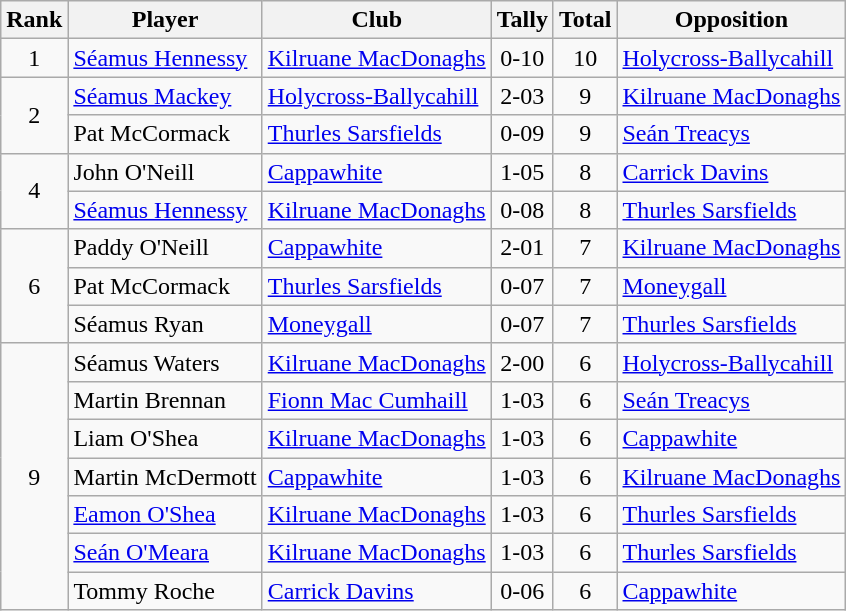<table class="wikitable">
<tr>
<th>Rank</th>
<th>Player</th>
<th>Club</th>
<th>Tally</th>
<th>Total</th>
<th>Opposition</th>
</tr>
<tr>
<td rowspan="1" style="text-align:center;">1</td>
<td><a href='#'>Séamus Hennessy</a></td>
<td><a href='#'>Kilruane MacDonaghs</a></td>
<td align=center>0-10</td>
<td align=center>10</td>
<td><a href='#'>Holycross-Ballycahill</a></td>
</tr>
<tr>
<td rowspan="2" style="text-align:center;">2</td>
<td><a href='#'>Séamus Mackey</a></td>
<td><a href='#'>Holycross-Ballycahill</a></td>
<td align=center>2-03</td>
<td align=center>9</td>
<td><a href='#'>Kilruane MacDonaghs</a></td>
</tr>
<tr>
<td>Pat McCormack</td>
<td><a href='#'>Thurles Sarsfields</a></td>
<td align=center>0-09</td>
<td align=center>9</td>
<td><a href='#'>Seán Treacys</a></td>
</tr>
<tr>
<td rowspan="2" style="text-align:center;">4</td>
<td>John O'Neill</td>
<td><a href='#'>Cappawhite</a></td>
<td align=center>1-05</td>
<td align=center>8</td>
<td><a href='#'>Carrick Davins</a></td>
</tr>
<tr>
<td><a href='#'>Séamus Hennessy</a></td>
<td><a href='#'>Kilruane MacDonaghs</a></td>
<td align=center>0-08</td>
<td align=center>8</td>
<td><a href='#'>Thurles Sarsfields</a></td>
</tr>
<tr>
<td rowspan="3" style="text-align:center;">6</td>
<td>Paddy O'Neill</td>
<td><a href='#'>Cappawhite</a></td>
<td align=center>2-01</td>
<td align=center>7</td>
<td><a href='#'>Kilruane MacDonaghs</a></td>
</tr>
<tr>
<td>Pat McCormack</td>
<td><a href='#'>Thurles Sarsfields</a></td>
<td align=center>0-07</td>
<td align=center>7</td>
<td><a href='#'>Moneygall</a></td>
</tr>
<tr>
<td>Séamus Ryan</td>
<td><a href='#'>Moneygall</a></td>
<td align=center>0-07</td>
<td align=center>7</td>
<td><a href='#'>Thurles Sarsfields</a></td>
</tr>
<tr>
<td rowspan="7" style="text-align:center;">9</td>
<td>Séamus Waters</td>
<td><a href='#'>Kilruane MacDonaghs</a></td>
<td align=center>2-00</td>
<td align=center>6</td>
<td><a href='#'>Holycross-Ballycahill</a></td>
</tr>
<tr>
<td>Martin Brennan</td>
<td><a href='#'>Fionn Mac Cumhaill</a></td>
<td align=center>1-03</td>
<td align=center>6</td>
<td><a href='#'>Seán Treacys</a></td>
</tr>
<tr>
<td>Liam O'Shea</td>
<td><a href='#'>Kilruane MacDonaghs</a></td>
<td align=center>1-03</td>
<td align=center>6</td>
<td><a href='#'>Cappawhite</a></td>
</tr>
<tr>
<td>Martin McDermott</td>
<td><a href='#'>Cappawhite</a></td>
<td align=center>1-03</td>
<td align=center>6</td>
<td><a href='#'>Kilruane MacDonaghs</a></td>
</tr>
<tr>
<td><a href='#'>Eamon O'Shea</a></td>
<td><a href='#'>Kilruane MacDonaghs</a></td>
<td align=center>1-03</td>
<td align=center>6</td>
<td><a href='#'>Thurles Sarsfields</a></td>
</tr>
<tr>
<td><a href='#'>Seán O'Meara</a></td>
<td><a href='#'>Kilruane MacDonaghs</a></td>
<td align=center>1-03</td>
<td align=center>6</td>
<td><a href='#'>Thurles Sarsfields</a></td>
</tr>
<tr>
<td>Tommy Roche</td>
<td><a href='#'>Carrick Davins</a></td>
<td align=center>0-06</td>
<td align=center>6</td>
<td><a href='#'>Cappawhite</a></td>
</tr>
</table>
